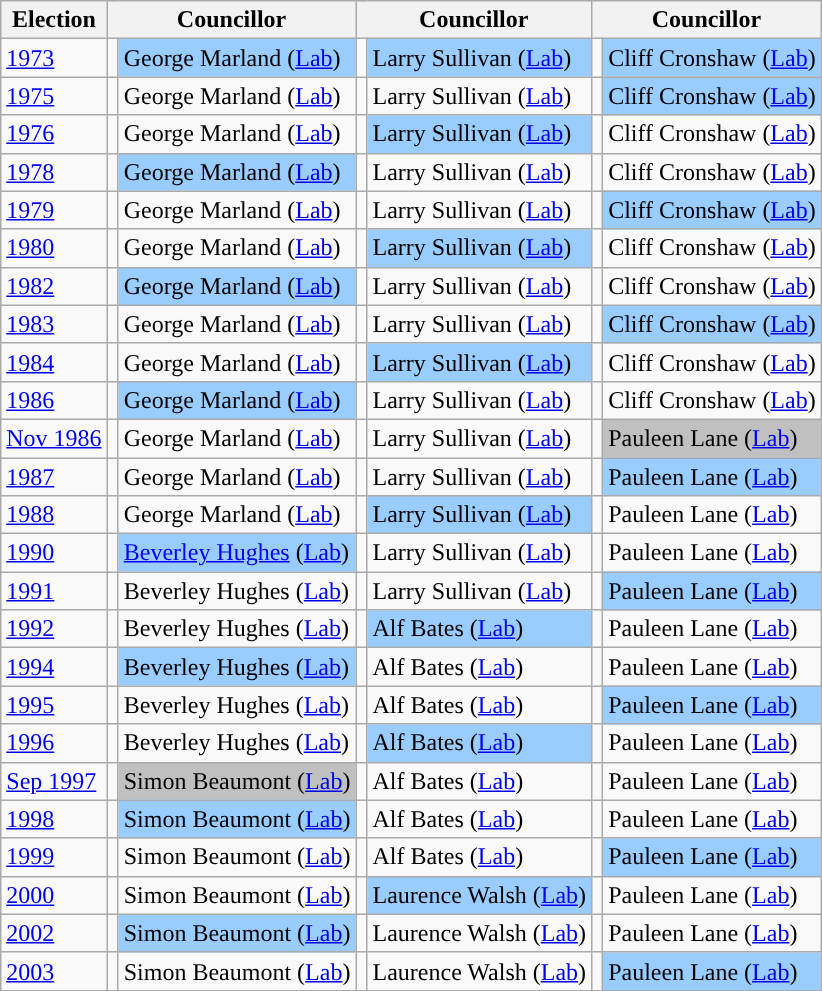<table class="wikitable">
<tr>
<th>Election</th>
<th colspan="2">Councillor</th>
<th colspan="2">Councillor</th>
<th colspan="2">Councillor</th>
</tr>
<tr>
<td><a href='#'>1973</a></td>
<td style="background-color: "></td>
<td bgcolor="#99CCFF">George Marland (<a href='#'>Lab</a>)</td>
<td style="background-color: "></td>
<td bgcolor="#99CCFF">Larry Sullivan (<a href='#'>Lab</a>)</td>
<td style="background-color: "></td>
<td bgcolor="#99CCFF">Cliff Cronshaw (<a href='#'>Lab</a>)</td>
</tr>
<tr>
<td><a href='#'>1975</a></td>
<td style="background-color: "></td>
<td>George Marland (<a href='#'>Lab</a>)</td>
<td style="background-color: "></td>
<td>Larry Sullivan (<a href='#'>Lab</a>)</td>
<td style="background-color: "></td>
<td bgcolor="#99CCFF">Cliff Cronshaw (<a href='#'>Lab</a>)</td>
</tr>
<tr>
<td><a href='#'>1976</a></td>
<td style="background-color: "></td>
<td>George Marland (<a href='#'>Lab</a>)</td>
<td style="background-color: "></td>
<td bgcolor="#99CCFF">Larry Sullivan (<a href='#'>Lab</a>)</td>
<td style="background-color: "></td>
<td>Cliff Cronshaw (<a href='#'>Lab</a>)</td>
</tr>
<tr>
<td><a href='#'>1978</a></td>
<td style="background-color: "></td>
<td bgcolor="#99CCFF">George Marland (<a href='#'>Lab</a>)</td>
<td style="background-color: "></td>
<td>Larry Sullivan (<a href='#'>Lab</a>)</td>
<td style="background-color: "></td>
<td>Cliff Cronshaw (<a href='#'>Lab</a>)</td>
</tr>
<tr>
<td><a href='#'>1979</a></td>
<td style="background-color: "></td>
<td>George Marland (<a href='#'>Lab</a>)</td>
<td style="background-color: "></td>
<td>Larry Sullivan (<a href='#'>Lab</a>)</td>
<td style="background-color: "></td>
<td bgcolor="#99CCFF">Cliff Cronshaw (<a href='#'>Lab</a>)</td>
</tr>
<tr>
<td><a href='#'>1980</a></td>
<td style="background-color: "></td>
<td>George Marland (<a href='#'>Lab</a>)</td>
<td style="background-color: "></td>
<td bgcolor="#99CCFF">Larry Sullivan (<a href='#'>Lab</a>)</td>
<td style="background-color: "></td>
<td>Cliff Cronshaw (<a href='#'>Lab</a>)</td>
</tr>
<tr>
<td><a href='#'>1982</a></td>
<td style="background-color: "></td>
<td bgcolor="#99CCFF">George Marland (<a href='#'>Lab</a>)</td>
<td style="background-color: "></td>
<td>Larry Sullivan (<a href='#'>Lab</a>)</td>
<td style="background-color: "></td>
<td>Cliff Cronshaw (<a href='#'>Lab</a>)</td>
</tr>
<tr>
<td><a href='#'>1983</a></td>
<td style="background-color: "></td>
<td>George Marland (<a href='#'>Lab</a>)</td>
<td style="background-color: "></td>
<td>Larry Sullivan (<a href='#'>Lab</a>)</td>
<td style="background-color: "></td>
<td bgcolor="#99CCFF">Cliff Cronshaw (<a href='#'>Lab</a>)</td>
</tr>
<tr>
<td><a href='#'>1984</a></td>
<td style="background-color: "></td>
<td>George Marland (<a href='#'>Lab</a>)</td>
<td style="background-color: "></td>
<td bgcolor="#99CCFF">Larry Sullivan (<a href='#'>Lab</a>)</td>
<td style="background-color: "></td>
<td>Cliff Cronshaw (<a href='#'>Lab</a>)</td>
</tr>
<tr>
<td><a href='#'>1986</a></td>
<td style="background-color: "></td>
<td bgcolor="#99CCFF">George Marland (<a href='#'>Lab</a>)</td>
<td style="background-color: "></td>
<td>Larry Sullivan (<a href='#'>Lab</a>)</td>
<td style="background-color: "></td>
<td>Cliff Cronshaw (<a href='#'>Lab</a>)</td>
</tr>
<tr>
<td><a href='#'>Nov 1986</a></td>
<td style="background-color: "></td>
<td>George Marland (<a href='#'>Lab</a>)</td>
<td style="background-color: "></td>
<td>Larry Sullivan (<a href='#'>Lab</a>)</td>
<td style="background-color: "></td>
<td bgcolor="#C0C0C0">Pauleen Lane (<a href='#'>Lab</a>)</td>
</tr>
<tr>
<td><a href='#'>1987</a></td>
<td style="background-color: "></td>
<td>George Marland (<a href='#'>Lab</a>)</td>
<td style="background-color: "></td>
<td>Larry Sullivan (<a href='#'>Lab</a>)</td>
<td style="background-color: "></td>
<td bgcolor="#99CCFF">Pauleen Lane (<a href='#'>Lab</a>)</td>
</tr>
<tr>
<td><a href='#'>1988</a></td>
<td style="background-color: "></td>
<td>George Marland (<a href='#'>Lab</a>)</td>
<td style="background-color: "></td>
<td bgcolor="#99CCFF">Larry Sullivan (<a href='#'>Lab</a>)</td>
<td style="background-color: "></td>
<td>Pauleen Lane (<a href='#'>Lab</a>)</td>
</tr>
<tr>
<td><a href='#'>1990</a></td>
<td style="background-color: "></td>
<td bgcolor="#99CCFF"><a href='#'>Beverley Hughes</a> (<a href='#'>Lab</a>)</td>
<td style="background-color: "></td>
<td>Larry Sullivan (<a href='#'>Lab</a>)</td>
<td style="background-color: "></td>
<td>Pauleen Lane (<a href='#'>Lab</a>)</td>
</tr>
<tr>
<td><a href='#'>1991</a></td>
<td style="background-color: "></td>
<td>Beverley Hughes (<a href='#'>Lab</a>)</td>
<td style="background-color: "></td>
<td>Larry Sullivan (<a href='#'>Lab</a>)</td>
<td style="background-color: "></td>
<td bgcolor="#99CCFF">Pauleen Lane (<a href='#'>Lab</a>)</td>
</tr>
<tr>
<td><a href='#'>1992</a></td>
<td style="background-color: "></td>
<td>Beverley Hughes (<a href='#'>Lab</a>)</td>
<td style="background-color: "></td>
<td bgcolor="#99CCFF">Alf Bates (<a href='#'>Lab</a>)</td>
<td style="background-color: "></td>
<td>Pauleen Lane (<a href='#'>Lab</a>)</td>
</tr>
<tr>
<td><a href='#'>1994</a></td>
<td style="background-color: "></td>
<td bgcolor="#99CCFF">Beverley Hughes (<a href='#'>Lab</a>)</td>
<td style="background-color: "></td>
<td>Alf Bates (<a href='#'>Lab</a>)</td>
<td style="background-color: "></td>
<td>Pauleen Lane (<a href='#'>Lab</a>)</td>
</tr>
<tr>
<td><a href='#'>1995</a></td>
<td style="background-color: "></td>
<td>Beverley Hughes (<a href='#'>Lab</a>)</td>
<td style="background-color: "></td>
<td>Alf Bates (<a href='#'>Lab</a>)</td>
<td style="background-color: "></td>
<td bgcolor="#99CCFF">Pauleen Lane (<a href='#'>Lab</a>)</td>
</tr>
<tr>
<td><a href='#'>1996</a></td>
<td style="background-color: "></td>
<td>Beverley Hughes (<a href='#'>Lab</a>)</td>
<td style="background-color: "></td>
<td bgcolor="#99CCFF">Alf Bates (<a href='#'>Lab</a>)</td>
<td style="background-color: "></td>
<td>Pauleen Lane (<a href='#'>Lab</a>)</td>
</tr>
<tr>
<td><a href='#'>Sep 1997</a></td>
<td style="background-color: "></td>
<td bgcolor="#C0C0C0">Simon Beaumont (<a href='#'>Lab</a>)</td>
<td style="background-color: "></td>
<td>Alf Bates (<a href='#'>Lab</a>)</td>
<td style="background-color: "></td>
<td>Pauleen Lane (<a href='#'>Lab</a>)</td>
</tr>
<tr>
<td><a href='#'>1998</a></td>
<td style="background-color: "></td>
<td bgcolor="#99CCFF">Simon Beaumont (<a href='#'>Lab</a>)</td>
<td style="background-color: "></td>
<td>Alf Bates (<a href='#'>Lab</a>)</td>
<td style="background-color: "></td>
<td>Pauleen Lane (<a href='#'>Lab</a>)</td>
</tr>
<tr>
<td><a href='#'>1999</a></td>
<td style="background-color: "></td>
<td>Simon Beaumont (<a href='#'>Lab</a>)</td>
<td style="background-color: "></td>
<td>Alf Bates (<a href='#'>Lab</a>)</td>
<td style="background-color: "></td>
<td bgcolor="#99CCFF">Pauleen Lane (<a href='#'>Lab</a>)</td>
</tr>
<tr>
<td><a href='#'>2000</a></td>
<td style="background-color: "></td>
<td>Simon Beaumont (<a href='#'>Lab</a>)</td>
<td style="background-color: "></td>
<td bgcolor="#99CCFF">Laurence Walsh (<a href='#'>Lab</a>)</td>
<td style="background-color: "></td>
<td>Pauleen Lane (<a href='#'>Lab</a>)</td>
</tr>
<tr>
<td><a href='#'>2002</a></td>
<td style="background-color: "></td>
<td bgcolor="#99CCFF">Simon Beaumont (<a href='#'>Lab</a>)</td>
<td style="background-color: "></td>
<td>Laurence Walsh (<a href='#'>Lab</a>)</td>
<td style="background-color: "></td>
<td>Pauleen Lane (<a href='#'>Lab</a>)</td>
</tr>
<tr>
<td><a href='#'>2003</a></td>
<td style="background-color: "></td>
<td>Simon Beaumont (<a href='#'>Lab</a>)</td>
<td style="background-color: "></td>
<td>Laurence Walsh (<a href='#'>Lab</a>)</td>
<td style="background-color: "></td>
<td bgcolor="#99CCFF">Pauleen Lane (<a href='#'>Lab</a>)</td>
</tr>
<tr>
</tr>
</table>
